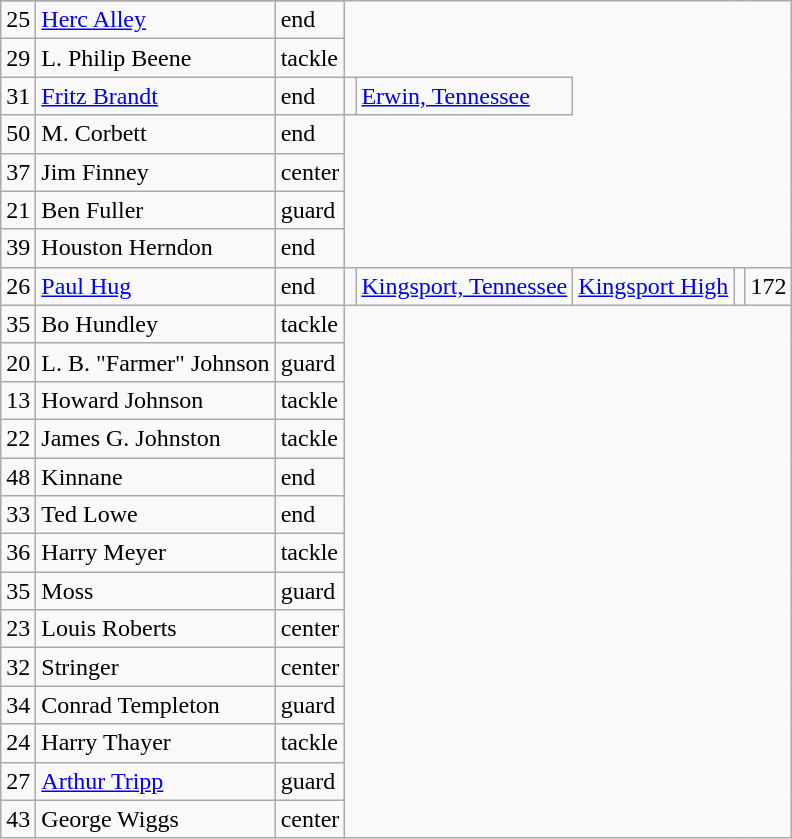<table class="wikitable">
<tr>
</tr>
<tr>
<td>25</td>
<td><a href='#'>Herc Alley</a></td>
<td>end</td>
</tr>
<tr>
<td>29</td>
<td>L. Philip Beene</td>
<td>tackle</td>
</tr>
<tr>
<td>31</td>
<td><a href='#'>Fritz Brandt</a></td>
<td>end</td>
<td></td>
<td><a href='#'>Erwin, Tennessee</a></td>
</tr>
<tr>
<td>50</td>
<td>M. Corbett</td>
<td>end</td>
</tr>
<tr>
<td>37</td>
<td>Jim Finney</td>
<td>center</td>
</tr>
<tr>
<td>21</td>
<td>Ben Fuller</td>
<td>guard</td>
</tr>
<tr>
<td>39</td>
<td>Houston Herndon</td>
<td>end</td>
</tr>
<tr>
<td>26</td>
<td><a href='#'>Paul Hug</a></td>
<td>end</td>
<td></td>
<td><a href='#'>Kingsport, Tennessee</a></td>
<td><a href='#'>Kingsport High</a></td>
<td></td>
<td>172</td>
</tr>
<tr>
<td>35</td>
<td>Bo Hundley</td>
<td>tackle</td>
</tr>
<tr>
<td>20</td>
<td>L. B. "Farmer" Johnson</td>
<td>guard</td>
</tr>
<tr>
<td>13</td>
<td>Howard Johnson</td>
<td>tackle</td>
</tr>
<tr>
<td>22</td>
<td>James G. Johnston</td>
<td>tackle</td>
</tr>
<tr>
<td>48</td>
<td>Kinnane</td>
<td>end</td>
</tr>
<tr>
<td>33</td>
<td>Ted Lowe</td>
<td>end</td>
</tr>
<tr>
<td>36</td>
<td>Harry Meyer</td>
<td>tackle</td>
</tr>
<tr>
<td>35</td>
<td>Moss</td>
<td>guard</td>
</tr>
<tr>
<td>23</td>
<td>Louis Roberts</td>
<td>center</td>
</tr>
<tr>
<td>32</td>
<td>Stringer</td>
<td>center</td>
</tr>
<tr>
<td>34</td>
<td>Conrad Templeton</td>
<td>guard</td>
</tr>
<tr>
<td>24</td>
<td>Harry Thayer</td>
<td>tackle</td>
</tr>
<tr>
<td>27</td>
<td><a href='#'>Arthur Tripp</a></td>
<td>guard</td>
</tr>
<tr>
<td>43</td>
<td>George Wiggs</td>
<td>center</td>
</tr>
</table>
